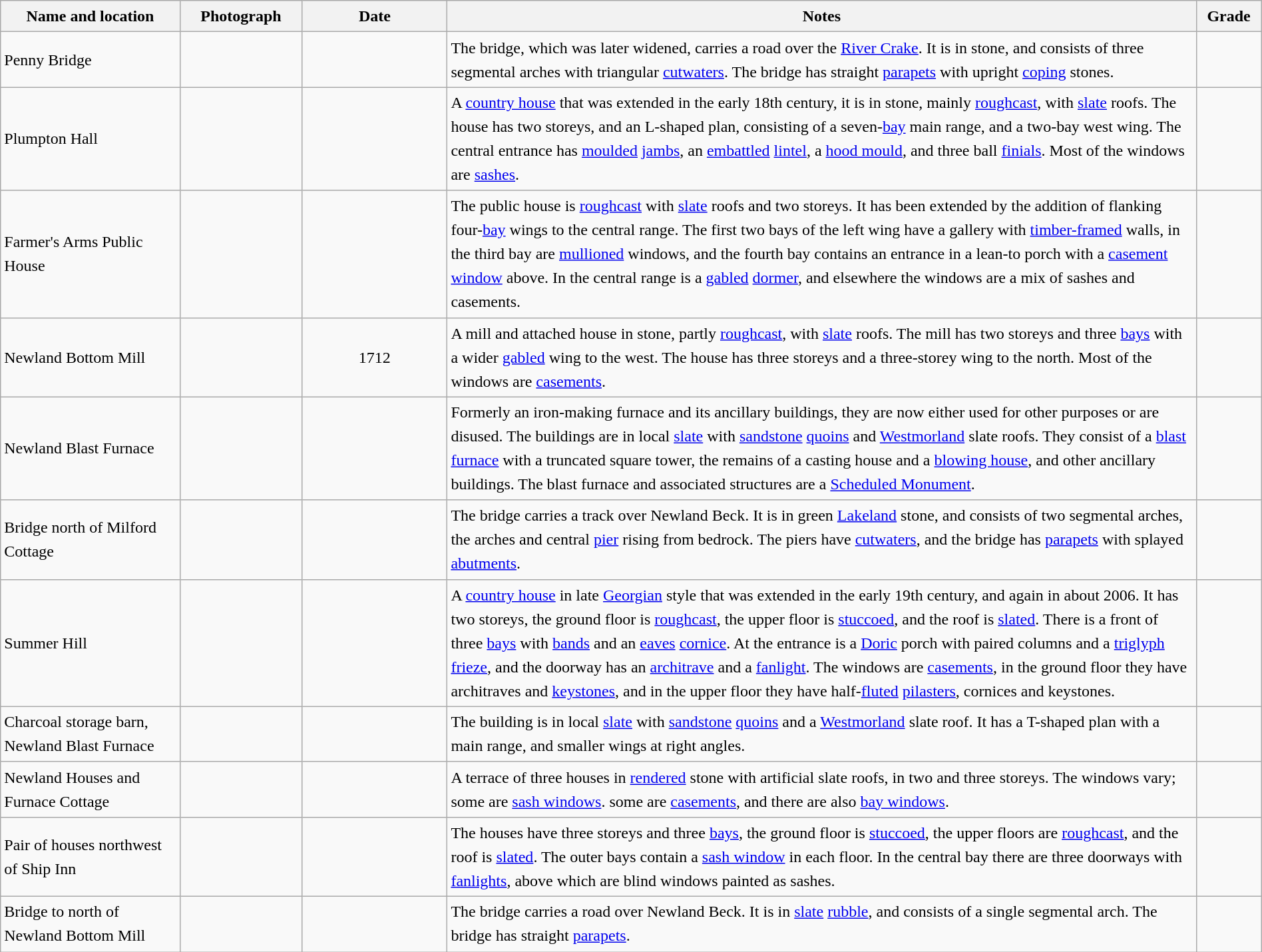<table class="wikitable sortable plainrowheaders" style="width:100%; border:0; text-align:left; line-height:150%;">
<tr>
<th scope="col"  style="width:150px">Name and location</th>
<th scope="col"  style="width:100px" class="unsortable">Photograph</th>
<th scope="col"  style="width:120px">Date</th>
<th scope="col"  style="width:650px" class="unsortable">Notes</th>
<th scope="col"  style="width:50px">Grade</th>
</tr>
<tr>
<td>Penny Bridge<br><small></small></td>
<td></td>
<td align="center"></td>
<td>The bridge, which was later widened, carries a road over the <a href='#'>River Crake</a>.  It is in stone, and consists of three segmental arches with triangular <a href='#'>cutwaters</a>.  The bridge has straight <a href='#'>parapets</a> with upright <a href='#'>coping</a> stones.</td>
<td align="center" ></td>
</tr>
<tr>
<td>Plumpton Hall<br><small></small></td>
<td></td>
<td align="center"></td>
<td>A <a href='#'>country house</a> that was extended in the early 18th century, it is in stone, mainly <a href='#'>roughcast</a>, with <a href='#'>slate</a> roofs.  The house has two storeys, and an L-shaped plan, consisting of a seven-<a href='#'>bay</a> main range, and a two-bay west wing.  The central entrance has <a href='#'>moulded</a> <a href='#'>jambs</a>, an <a href='#'>embattled</a> <a href='#'>lintel</a>, a <a href='#'>hood mould</a>, and three ball <a href='#'>finials</a>.  Most of the windows are <a href='#'>sashes</a>.</td>
<td align="center" ></td>
</tr>
<tr>
<td>Farmer's Arms Public House<br><small></small></td>
<td></td>
<td align="center"></td>
<td>The public house is <a href='#'>roughcast</a> with <a href='#'>slate</a> roofs and two storeys.  It has been extended by the addition of flanking four-<a href='#'>bay</a> wings to the central range.  The first two bays of the left wing have a gallery with <a href='#'>timber-framed</a> walls, in the third bay are <a href='#'>mullioned</a> windows, and the fourth bay contains an entrance in a lean-to porch with a <a href='#'>casement window</a> above.  In the central range is a <a href='#'>gabled</a> <a href='#'>dormer</a>, and elsewhere the windows are a mix of sashes and casements.</td>
<td align="center" ></td>
</tr>
<tr>
<td>Newland Bottom Mill<br><small></small></td>
<td></td>
<td align="center">1712</td>
<td>A mill and attached house in stone, partly <a href='#'>roughcast</a>, with <a href='#'>slate</a> roofs.  The mill has two storeys and three <a href='#'>bays</a> with a wider <a href='#'>gabled</a> wing to the west.  The house has three storeys and a three-storey wing to the north.  Most of the windows are <a href='#'>casements</a>.</td>
<td align="center" ></td>
</tr>
<tr>
<td>Newland Blast Furnace<br><small></small></td>
<td></td>
<td align="center"></td>
<td>Formerly an iron-making furnace and its ancillary buildings, they are now either used for other purposes or are disused.  The buildings are in local <a href='#'>slate</a> with <a href='#'>sandstone</a> <a href='#'>quoins</a> and <a href='#'>Westmorland</a> slate roofs.  They consist of a <a href='#'>blast furnace</a> with a truncated square tower, the remains of a casting house and a <a href='#'>blowing house</a>, and other ancillary buildings.  The blast furnace and associated structures are a <a href='#'>Scheduled Monument</a>.</td>
<td align="center" ></td>
</tr>
<tr>
<td>Bridge north of Milford Cottage<br><small></small></td>
<td></td>
<td align="center"></td>
<td>The bridge carries a track over Newland Beck.  It is in green <a href='#'>Lakeland</a> stone, and consists of two segmental arches, the arches and central <a href='#'>pier</a> rising from bedrock.  The piers have <a href='#'>cutwaters</a>, and the bridge has <a href='#'>parapets</a> with splayed <a href='#'>abutments</a>.</td>
<td align="center" ></td>
</tr>
<tr>
<td>Summer Hill<br><small></small></td>
<td></td>
<td align="center"></td>
<td>A <a href='#'>country house</a> in late <a href='#'>Georgian</a> style that was extended in the early 19th century, and again in about 2006.  It has two storeys, the ground floor is <a href='#'>roughcast</a>, the upper floor is <a href='#'>stuccoed</a>, and the roof is <a href='#'>slated</a>.  There is a front of three <a href='#'>bays</a> with <a href='#'>bands</a> and an <a href='#'>eaves</a> <a href='#'>cornice</a>.  At the entrance is a <a href='#'>Doric</a> porch with paired columns and a <a href='#'>triglyph</a> <a href='#'>frieze</a>, and the doorway has an <a href='#'>architrave</a> and a <a href='#'>fanlight</a>.  The windows are <a href='#'>casements</a>, in the ground floor they have architraves and <a href='#'>keystones</a>, and in the upper floor they have half-<a href='#'>fluted</a> <a href='#'>pilasters</a>, cornices and keystones.</td>
<td align="center" ></td>
</tr>
<tr>
<td>Charcoal storage barn,<br>Newland Blast Furnace<br><small></small></td>
<td></td>
<td align="center"></td>
<td>The building is in local <a href='#'>slate</a> with <a href='#'>sandstone</a> <a href='#'>quoins</a> and a <a href='#'>Westmorland</a> slate roof.  It has a T-shaped plan with a main range, and smaller wings at right angles.</td>
<td align="center" ></td>
</tr>
<tr>
<td>Newland Houses and Furnace Cottage<br><small></small></td>
<td></td>
<td align="center"></td>
<td>A terrace of three houses in <a href='#'>rendered</a> stone with artificial slate roofs, in two and three storeys.  The windows vary; some are <a href='#'>sash windows</a>. some are <a href='#'>casements</a>, and there are also <a href='#'>bay windows</a>.</td>
<td align="center" ></td>
</tr>
<tr>
<td>Pair of houses northwest of Ship Inn<br><small></small></td>
<td></td>
<td align="center"></td>
<td>The houses have three storeys and three <a href='#'>bays</a>, the ground floor is <a href='#'>stuccoed</a>, the upper floors are <a href='#'>roughcast</a>, and the roof is <a href='#'>slated</a>.  The outer bays contain a <a href='#'>sash window</a> in each floor.  In the central bay there are three doorways with <a href='#'>fanlights</a>, above which are blind windows painted as sashes.</td>
<td align="center" ></td>
</tr>
<tr>
<td>Bridge to north of Newland Bottom Mill<br><small></small></td>
<td></td>
<td align="center"></td>
<td>The bridge carries a road over Newland Beck.  It is in <a href='#'>slate</a> <a href='#'>rubble</a>, and consists of a single segmental arch.  The bridge has straight <a href='#'>parapets</a>.</td>
<td align="center" ></td>
</tr>
<tr>
</tr>
</table>
